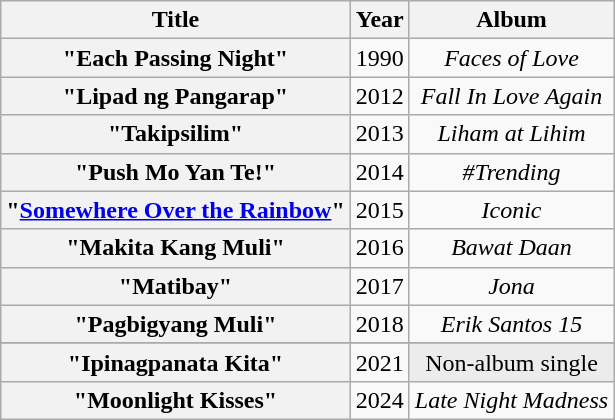<table class="wikitable plainrowheaders" style="text-align:center;">
<tr>
<th scope="col">Title</th>
<th scope="col">Year</th>
<th scope="col">Album</th>
</tr>
<tr>
<th scope="row">"Each Passing Night"<br></th>
<td rowspan="1">1990</td>
<td rowspan="1"><em>Faces of Love</em></td>
</tr>
<tr>
<th scope="row">"Lipad ng Pangarap"<br></th>
<td rowspan="1">2012</td>
<td rowspan="1"><em>Fall In Love Again</em></td>
</tr>
<tr>
<th scope="row">"Takipsilim"<br></th>
<td rowspan="1">2013</td>
<td rowspan="1"><em>Liham at Lihim</em></td>
</tr>
<tr>
<th scope="row">"Push Mo Yan Te!"<br></th>
<td rowspan="1">2014</td>
<td rowspan="1"><em>#Trending</em></td>
</tr>
<tr>
<th scope="row">"<a href='#'>Somewhere Over the Rainbow</a>"<br></th>
<td rowspan="1">2015</td>
<td rowspan="1"><em>Iconic</em></td>
</tr>
<tr>
<th scope="row">"Makita Kang Muli"<br></th>
<td rowspan="1">2016</td>
<td rowspan="1"><em>Bawat Daan</em></td>
</tr>
<tr>
<th scope="row">"Matibay"<br></th>
<td rowspan="1">2017</td>
<td rowspan="1"><em>Jona</em></td>
</tr>
<tr>
<th scope="row">"Pagbigyang Muli"<br></th>
<td>2018</td>
<td><em>Erik Santos 15</em></td>
</tr>
<tr>
</tr>
<tr>
<th scope="row">"Ipinagpanata Kita"<br></th>
<td>2021</td>
<td style="background:#ECECEC;">Non-album single</td>
</tr>
<tr>
<th scope="row">"Moonlight Kisses"</th>
<td>2024</td>
<td><em>Late Night Madness</em></td>
</tr>
</table>
